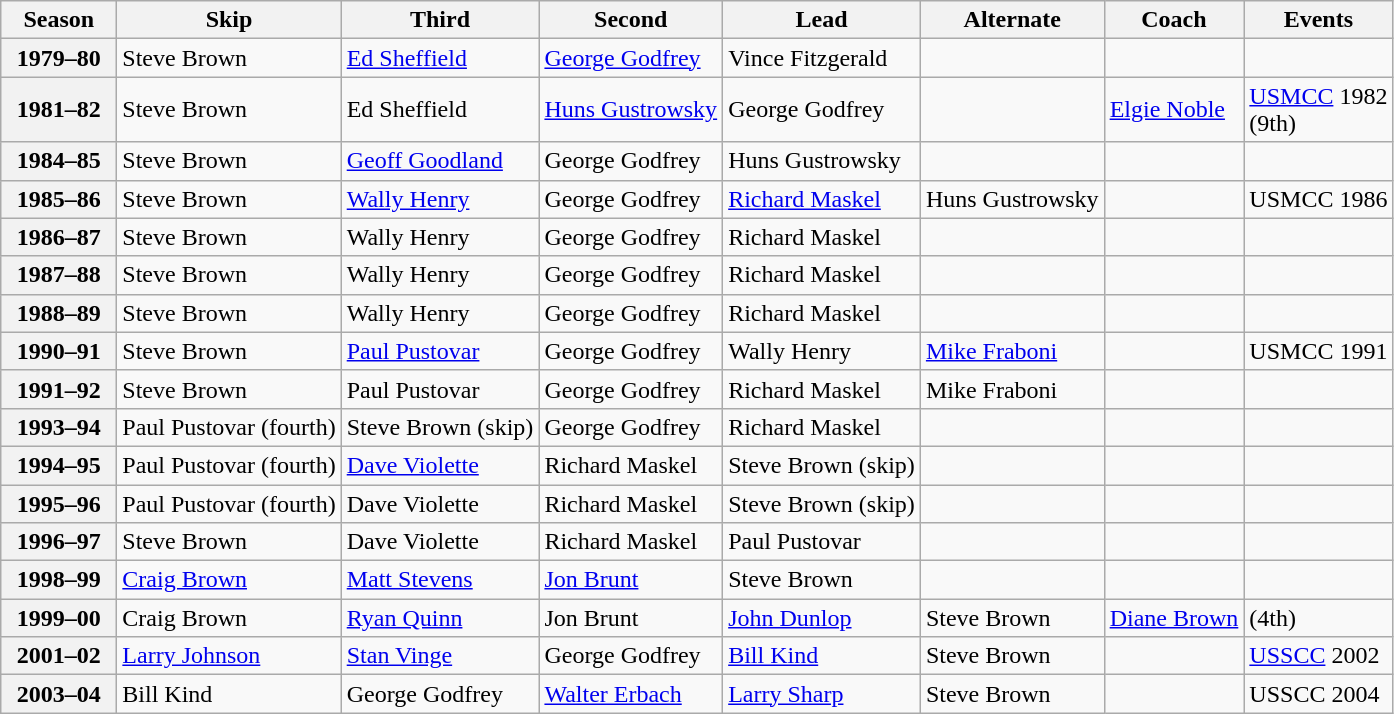<table class="wikitable">
<tr>
<th scope="col" width=70>Season</th>
<th scope="col">Skip</th>
<th scope="col">Third</th>
<th scope="col">Second</th>
<th scope="col">Lead</th>
<th scope="col">Alternate</th>
<th scope="col">Coach</th>
<th scope="col">Events</th>
</tr>
<tr>
<th scope="row">1979–80</th>
<td>Steve Brown</td>
<td><a href='#'>Ed Sheffield</a></td>
<td><a href='#'>George Godfrey</a></td>
<td>Vince Fitzgerald</td>
<td></td>
<td></td>
<td></td>
</tr>
<tr>
<th scope="row">1981–82</th>
<td>Steve Brown</td>
<td>Ed Sheffield</td>
<td><a href='#'>Huns Gustrowsky</a></td>
<td>George Godfrey</td>
<td></td>
<td><a href='#'>Elgie Noble</a></td>
<td><a href='#'>USMCC</a> 1982 <br> (9th)</td>
</tr>
<tr>
<th scope="row">1984–85</th>
<td>Steve Brown</td>
<td><a href='#'>Geoff Goodland</a></td>
<td>George Godfrey</td>
<td>Huns Gustrowsky</td>
<td></td>
<td></td>
<td></td>
</tr>
<tr>
<th scope="row">1985–86</th>
<td>Steve Brown</td>
<td><a href='#'>Wally Henry</a></td>
<td>George Godfrey</td>
<td><a href='#'>Richard Maskel</a></td>
<td>Huns Gustrowsky</td>
<td></td>
<td>USMCC 1986 <br> </td>
</tr>
<tr>
<th scope="row">1986–87</th>
<td>Steve Brown</td>
<td>Wally Henry</td>
<td>George Godfrey</td>
<td>Richard Maskel</td>
<td></td>
<td></td>
<td></td>
</tr>
<tr>
<th scope="row">1987–88</th>
<td>Steve Brown</td>
<td>Wally Henry</td>
<td>George Godfrey</td>
<td>Richard Maskel</td>
<td></td>
<td></td>
<td></td>
</tr>
<tr>
<th scope="row">1988–89</th>
<td>Steve Brown</td>
<td>Wally Henry</td>
<td>George Godfrey</td>
<td>Richard Maskel</td>
<td></td>
<td></td>
<td></td>
</tr>
<tr>
<th scope="row">1990–91</th>
<td>Steve Brown</td>
<td><a href='#'>Paul Pustovar</a></td>
<td>George Godfrey</td>
<td>Wally Henry</td>
<td><a href='#'>Mike Fraboni</a></td>
<td></td>
<td>USMCC 1991 <br> </td>
</tr>
<tr>
<th scope="row">1991–92</th>
<td>Steve Brown</td>
<td>Paul Pustovar</td>
<td>George Godfrey</td>
<td>Richard Maskel</td>
<td>Mike Fraboni</td>
<td></td>
<td></td>
</tr>
<tr>
<th scope="row">1993–94</th>
<td>Paul Pustovar (fourth)</td>
<td>Steve Brown (skip)</td>
<td>George Godfrey</td>
<td>Richard Maskel</td>
<td></td>
<td></td>
<td></td>
</tr>
<tr>
<th scope="row">1994–95</th>
<td>Paul Pustovar (fourth)</td>
<td><a href='#'>Dave Violette</a></td>
<td>Richard Maskel</td>
<td>Steve Brown (skip)</td>
<td></td>
<td></td>
<td></td>
</tr>
<tr>
<th scope="row">1995–96</th>
<td>Paul Pustovar (fourth)</td>
<td>Dave Violette</td>
<td>Richard Maskel</td>
<td>Steve Brown (skip)</td>
<td></td>
<td></td>
<td></td>
</tr>
<tr>
<th scope="row">1996–97</th>
<td>Steve Brown</td>
<td>Dave Violette</td>
<td>Richard Maskel</td>
<td>Paul Pustovar</td>
<td></td>
<td></td>
<td></td>
</tr>
<tr>
<th scope="row">1998–99</th>
<td><a href='#'>Craig Brown</a></td>
<td><a href='#'>Matt Stevens</a></td>
<td><a href='#'>Jon Brunt</a></td>
<td>Steve Brown</td>
<td></td>
<td></td>
<td></td>
</tr>
<tr>
<th scope="row">1999–00</th>
<td>Craig Brown</td>
<td><a href='#'>Ryan Quinn</a></td>
<td>Jon Brunt</td>
<td><a href='#'>John Dunlop</a></td>
<td>Steve Brown</td>
<td><a href='#'>Diane Brown</a></td>
<td> (4th)</td>
</tr>
<tr>
<th scope="row">2001–02</th>
<td><a href='#'>Larry Johnson</a></td>
<td><a href='#'>Stan Vinge</a></td>
<td>George Godfrey</td>
<td><a href='#'>Bill Kind</a></td>
<td>Steve Brown</td>
<td></td>
<td><a href='#'>USSCC</a> 2002 <br> </td>
</tr>
<tr>
<th scope="row">2003–04</th>
<td>Bill Kind</td>
<td>George Godfrey</td>
<td><a href='#'>Walter Erbach</a></td>
<td><a href='#'>Larry Sharp</a></td>
<td>Steve Brown</td>
<td></td>
<td>USSCC 2004 <br> </td>
</tr>
</table>
